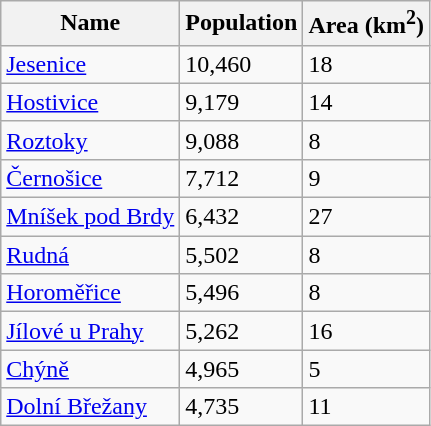<table class="wikitable sortable">
<tr>
<th>Name</th>
<th>Population</th>
<th>Area (km<sup>2</sup>)</th>
</tr>
<tr>
<td><a href='#'>Jesenice</a></td>
<td>10,460</td>
<td>18</td>
</tr>
<tr>
<td><a href='#'>Hostivice</a></td>
<td>9,179</td>
<td>14</td>
</tr>
<tr>
<td><a href='#'>Roztoky</a></td>
<td>9,088</td>
<td>8</td>
</tr>
<tr>
<td><a href='#'>Černošice</a></td>
<td>7,712</td>
<td>9</td>
</tr>
<tr>
<td><a href='#'>Mníšek pod Brdy</a></td>
<td>6,432</td>
<td>27</td>
</tr>
<tr>
<td><a href='#'>Rudná</a></td>
<td>5,502</td>
<td>8</td>
</tr>
<tr>
<td><a href='#'>Horoměřice</a></td>
<td>5,496</td>
<td>8</td>
</tr>
<tr>
<td><a href='#'>Jílové u Prahy</a></td>
<td>5,262</td>
<td>16</td>
</tr>
<tr>
<td><a href='#'>Chýně</a></td>
<td>4,965</td>
<td>5</td>
</tr>
<tr>
<td><a href='#'>Dolní Břežany</a></td>
<td>4,735</td>
<td>11</td>
</tr>
</table>
